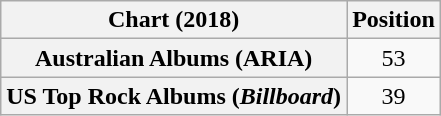<table class="wikitable sortable plainrowheaders" style="text-align:center">
<tr>
<th scope="col">Chart (2018)</th>
<th scope="col">Position</th>
</tr>
<tr>
<th scope="row">Australian Albums (ARIA)</th>
<td>53</td>
</tr>
<tr>
<th scope="row">US Top Rock Albums (<em>Billboard</em>)</th>
<td>39</td>
</tr>
</table>
